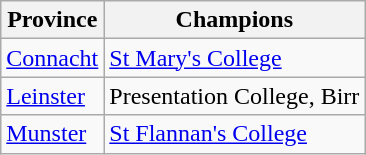<table class="wikitable">
<tr>
<th>Province</th>
<th>Champions</th>
</tr>
<tr>
<td><a href='#'>Connacht</a></td>
<td><a href='#'>St Mary's College</a></td>
</tr>
<tr>
<td><a href='#'>Leinster</a></td>
<td>Presentation College, Birr</td>
</tr>
<tr>
<td><a href='#'>Munster</a></td>
<td><a href='#'>St Flannan's College</a></td>
</tr>
</table>
